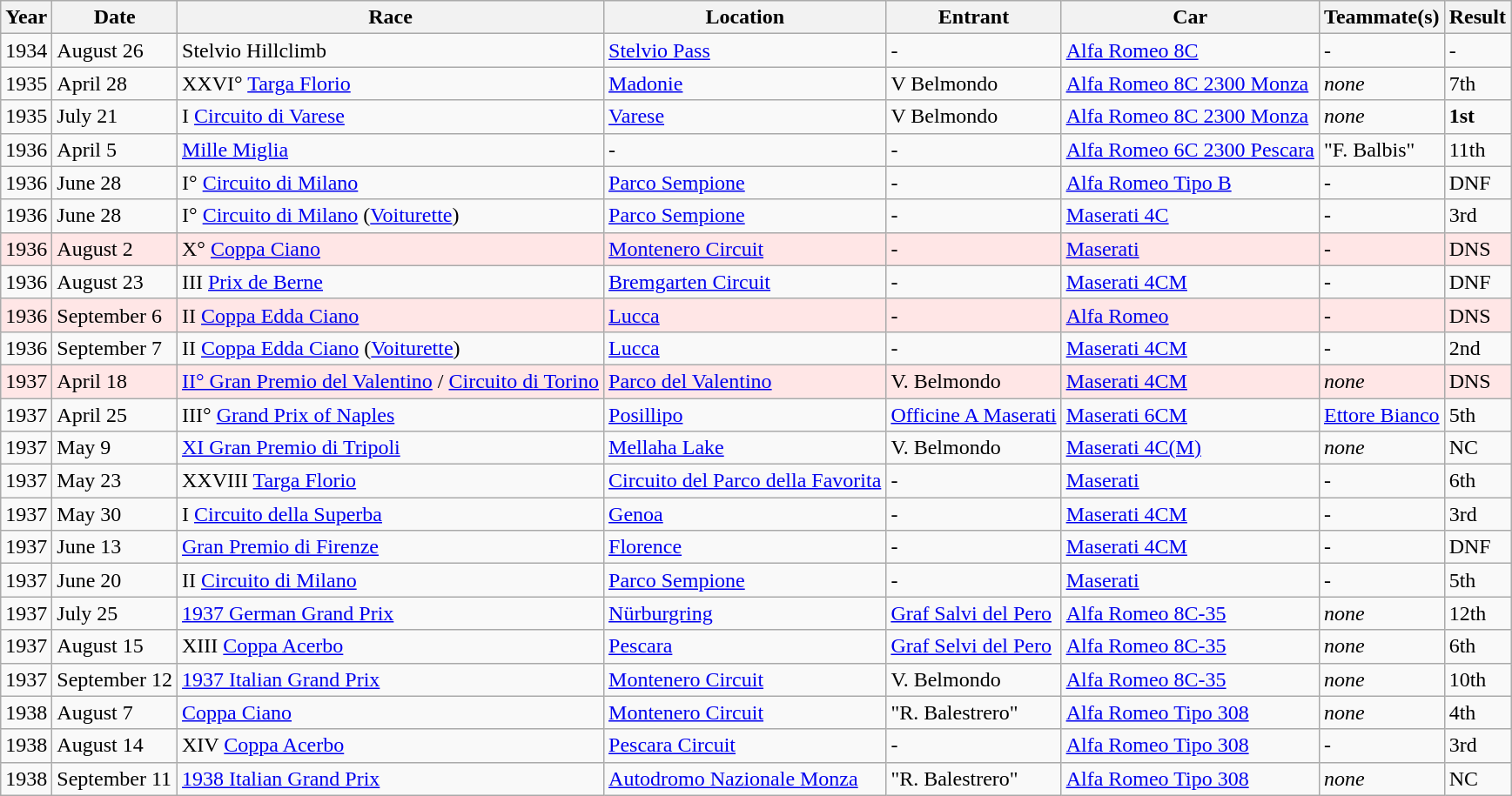<table class="wikitable sortable">
<tr>
<th>Year</th>
<th>Date</th>
<th>Race</th>
<th>Location</th>
<th>Entrant</th>
<th>Car</th>
<th>Teammate(s)</th>
<th>Result</th>
</tr>
<tr>
<td>1934</td>
<td>August 26</td>
<td>Stelvio Hillclimb</td>
<td><a href='#'>Stelvio Pass</a></td>
<td>-</td>
<td><a href='#'>Alfa Romeo 8C</a></td>
<td>-</td>
<td>-</td>
</tr>
<tr>
<td>1935</td>
<td>April 28</td>
<td>XXVI° <a href='#'>Targa Florio</a></td>
<td><a href='#'>Madonie</a></td>
<td>V Belmondo</td>
<td><a href='#'>Alfa Romeo 8C 2300 Monza</a></td>
<td><em>none</em></td>
<td>7th</td>
</tr>
<tr>
<td>1935</td>
<td>July 21</td>
<td>I <a href='#'>Circuito di Varese</a></td>
<td><a href='#'>Varese</a></td>
<td>V Belmondo</td>
<td><a href='#'>Alfa Romeo 8C 2300 Monza</a></td>
<td><em>none</em></td>
<td><strong>1st</strong></td>
</tr>
<tr>
<td>1936</td>
<td>April 5</td>
<td><a href='#'>Mille Miglia</a></td>
<td>-</td>
<td>-</td>
<td><a href='#'>Alfa Romeo 6C 2300 Pescara</a></td>
<td>"F. Balbis"</td>
<td>11th</td>
</tr>
<tr>
<td>1936</td>
<td>June 28</td>
<td>I° <a href='#'>Circuito di Milano</a></td>
<td><a href='#'>Parco Sempione</a></td>
<td>-</td>
<td><a href='#'>Alfa Romeo Tipo B</a></td>
<td>-</td>
<td>DNF</td>
</tr>
<tr>
<td>1936</td>
<td>June 28</td>
<td>I° <a href='#'>Circuito di Milano</a> (<a href='#'>Voiturette</a>)</td>
<td><a href='#'>Parco Sempione</a></td>
<td>-</td>
<td><a href='#'>Maserati 4C</a></td>
<td>-</td>
<td>3rd</td>
</tr>
<tr>
<td style="background:#ffe6e6;">1936</td>
<td style="background:#ffe6e6;">August 2</td>
<td style="background:#ffe6e6;">X° <a href='#'>Coppa Ciano</a></td>
<td style="background:#ffe6e6;"><a href='#'>Montenero Circuit</a></td>
<td style="background:#ffe6e6;">-</td>
<td style="background:#ffe6e6;"><a href='#'>Maserati</a></td>
<td style="background:#ffe6e6;">-</td>
<td style="background:#ffe6e6;">DNS</td>
</tr>
<tr>
<td>1936</td>
<td>August 23</td>
<td>III <a href='#'>Prix de Berne</a></td>
<td><a href='#'>Bremgarten Circuit</a></td>
<td>-</td>
<td><a href='#'>Maserati 4CM</a></td>
<td>-</td>
<td>DNF</td>
</tr>
<tr>
<td style="background:#ffe6e6;">1936</td>
<td style="background:#ffe6e6;">September 6</td>
<td style="background:#ffe6e6;">II <a href='#'>Coppa Edda Ciano</a></td>
<td style="background:#ffe6e6;"><a href='#'>Lucca</a></td>
<td style="background:#ffe6e6;">-</td>
<td style="background:#ffe6e6;"><a href='#'>Alfa Romeo</a></td>
<td style="background:#ffe6e6;">-</td>
<td style="background:#ffe6e6;">DNS</td>
</tr>
<tr>
<td>1936</td>
<td>September 7</td>
<td>II <a href='#'>Coppa Edda Ciano</a> (<a href='#'>Voiturette</a>)</td>
<td><a href='#'>Lucca</a></td>
<td>-</td>
<td><a href='#'>Maserati 4CM</a></td>
<td>-</td>
<td>2nd</td>
</tr>
<tr>
<td style="background:#ffe6e6;">1937</td>
<td style="background:#ffe6e6;">April 18</td>
<td style="background:#ffe6e6;"><a href='#'>II° Gran Premio del Valentino</a> / <a href='#'>Circuito di Torino</a></td>
<td style="background:#ffe6e6;"><a href='#'>Parco del Valentino</a></td>
<td style="background:#ffe6e6;">V. Belmondo</td>
<td style="background:#ffe6e6;"><a href='#'>Maserati 4CM</a></td>
<td style="background:#ffe6e6;"><em>none</em></td>
<td style="background:#ffe6e6;">DNS</td>
</tr>
<tr>
<td>1937</td>
<td>April 25</td>
<td>III° <a href='#'>Grand Prix of Naples</a></td>
<td><a href='#'>Posillipo</a></td>
<td><a href='#'>Officine A Maserati</a></td>
<td><a href='#'>Maserati 6CM</a></td>
<td><a href='#'>Ettore Bianco</a></td>
<td>5th</td>
</tr>
<tr>
<td>1937</td>
<td>May 9</td>
<td><a href='#'>XI Gran Premio di Tripoli</a></td>
<td><a href='#'>Mellaha Lake</a></td>
<td>V. Belmondo</td>
<td><a href='#'>Maserati 4C(M)</a></td>
<td><em>none</em></td>
<td>NC</td>
</tr>
<tr>
<td>1937</td>
<td>May 23</td>
<td>XXVIII <a href='#'>Targa Florio</a></td>
<td><a href='#'>Circuito del Parco della Favorita</a></td>
<td>-</td>
<td><a href='#'>Maserati</a></td>
<td>-</td>
<td>6th</td>
</tr>
<tr>
<td>1937</td>
<td>May 30</td>
<td>I <a href='#'>Circuito della Superba</a></td>
<td><a href='#'>Genoa</a></td>
<td>-</td>
<td><a href='#'>Maserati 4CM</a></td>
<td>-</td>
<td>3rd</td>
</tr>
<tr>
<td>1937</td>
<td>June 13</td>
<td><a href='#'>Gran Premio di Firenze</a></td>
<td><a href='#'>Florence</a></td>
<td>-</td>
<td><a href='#'>Maserati 4CM</a></td>
<td>-</td>
<td>DNF</td>
</tr>
<tr>
<td>1937</td>
<td>June 20</td>
<td>II <a href='#'>Circuito di Milano</a></td>
<td><a href='#'>Parco Sempione</a></td>
<td>-</td>
<td><a href='#'>Maserati</a></td>
<td>-</td>
<td>5th</td>
</tr>
<tr>
<td>1937</td>
<td>July 25</td>
<td><a href='#'>1937 German Grand Prix</a></td>
<td><a href='#'>Nürburgring</a></td>
<td><a href='#'>Graf Salvi del Pero</a></td>
<td><a href='#'>Alfa Romeo 8C-35</a></td>
<td><em>none</em></td>
<td>12th</td>
</tr>
<tr>
<td>1937</td>
<td>August 15</td>
<td>XIII <a href='#'>Coppa Acerbo</a></td>
<td><a href='#'>Pescara</a></td>
<td><a href='#'>Graf Selvi del Pero</a></td>
<td><a href='#'>Alfa Romeo 8C-35</a></td>
<td><em>none</em></td>
<td>6th</td>
</tr>
<tr>
<td>1937</td>
<td>September 12</td>
<td><a href='#'>1937 Italian Grand Prix</a></td>
<td><a href='#'>Montenero Circuit</a></td>
<td>V. Belmondo</td>
<td><a href='#'>Alfa Romeo 8C-35</a></td>
<td><em>none</em></td>
<td>10th</td>
</tr>
<tr>
<td>1938</td>
<td>August 7</td>
<td><a href='#'>Coppa Ciano</a></td>
<td><a href='#'>Montenero Circuit</a></td>
<td>"R. Balestrero"</td>
<td><a href='#'>Alfa Romeo Tipo 308</a></td>
<td><em>none</em></td>
<td>4th</td>
</tr>
<tr>
<td>1938</td>
<td>August 14</td>
<td>XIV <a href='#'>Coppa Acerbo</a></td>
<td><a href='#'>Pescara Circuit</a></td>
<td>-</td>
<td><a href='#'>Alfa Romeo Tipo 308</a></td>
<td>-</td>
<td>3rd</td>
</tr>
<tr>
<td>1938</td>
<td>September 11</td>
<td><a href='#'>1938 Italian Grand Prix</a></td>
<td><a href='#'>Autodromo Nazionale Monza</a></td>
<td>"R. Balestrero"</td>
<td><a href='#'>Alfa Romeo Tipo 308</a></td>
<td><em>none</em></td>
<td>NC</td>
</tr>
</table>
